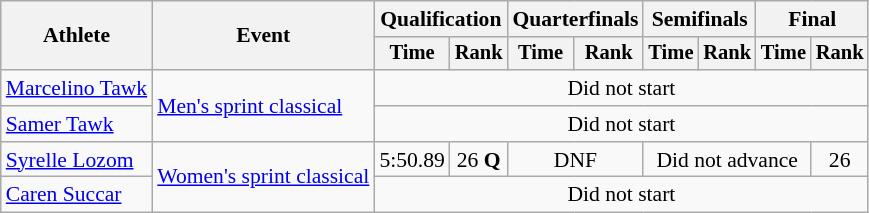<table class="wikitable" style="font-size:90%">
<tr>
<th rowspan=2>Athlete</th>
<th rowspan=2>Event</th>
<th colspan=2>Qualification</th>
<th colspan=2>Quarterfinals</th>
<th colspan=2>Semifinals</th>
<th colspan=2>Final</th>
</tr>
<tr style="font-size:95%">
<th>Time</th>
<th>Rank</th>
<th>Time</th>
<th>Rank</th>
<th>Time</th>
<th>Rank</th>
<th>Time</th>
<th>Rank</th>
</tr>
<tr align=center>
<td align=left><a href='#'>Marcelino Tawk</a></td>
<td align=left rowspan=2><a href='#'>Men's sprint classical</a></td>
<td colspan=8>Did not start</td>
</tr>
<tr align=center>
<td align=left><a href='#'>Samer Tawk</a></td>
<td colspan=8>Did not start</td>
</tr>
<tr align=center>
<td align=left><a href='#'>Syrelle Lozom</a></td>
<td align=left rowspan=2><a href='#'>Women's sprint classical</a></td>
<td>5:50.89</td>
<td>26 <strong>Q</strong></td>
<td colspan=2>DNF</td>
<td colspan=3>Did not advance</td>
<td>26</td>
</tr>
<tr align=center>
<td align=left><a href='#'>Caren Succar</a></td>
<td colspan=8>Did not start</td>
</tr>
</table>
